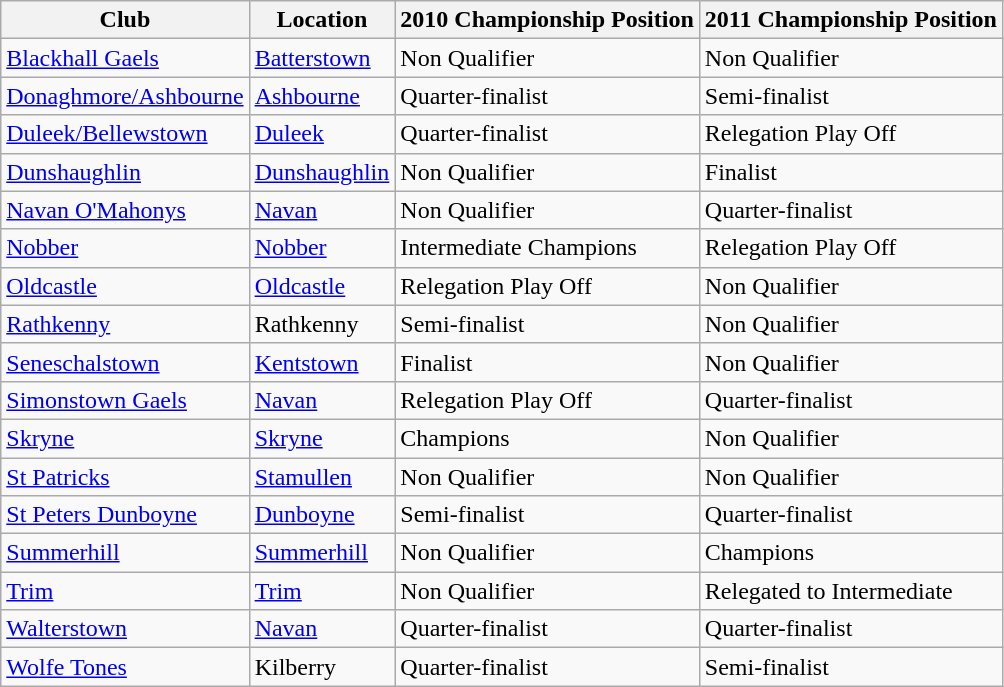<table class="wikitable sortable">
<tr>
<th>Club</th>
<th>Location</th>
<th>2010 Championship Position</th>
<th>2011 Championship Position</th>
</tr>
<tr>
<td><a href='#'>Blackhall Gaels</a></td>
<td><a href='#'>Batterstown</a></td>
<td>Non Qualifier</td>
<td>Non Qualifier</td>
</tr>
<tr>
<td><a href='#'>Donaghmore/Ashbourne</a></td>
<td><a href='#'>Ashbourne</a></td>
<td>Quarter-finalist</td>
<td>Semi-finalist</td>
</tr>
<tr>
<td><a href='#'>Duleek/Bellewstown</a></td>
<td><a href='#'>Duleek</a></td>
<td>Quarter-finalist</td>
<td>Relegation Play Off</td>
</tr>
<tr>
<td><a href='#'>Dunshaughlin</a></td>
<td><a href='#'>Dunshaughlin</a></td>
<td>Non Qualifier</td>
<td>Finalist</td>
</tr>
<tr>
<td><a href='#'>Navan O'Mahonys</a></td>
<td><a href='#'>Navan</a></td>
<td>Non Qualifier</td>
<td>Quarter-finalist</td>
</tr>
<tr>
<td><a href='#'>Nobber</a></td>
<td><a href='#'>Nobber</a></td>
<td>Intermediate Champions</td>
<td>Relegation Play Off</td>
</tr>
<tr>
<td><a href='#'>Oldcastle</a></td>
<td><a href='#'>Oldcastle</a></td>
<td>Relegation Play Off</td>
<td>Non Qualifier</td>
</tr>
<tr>
<td><a href='#'>Rathkenny</a></td>
<td>Rathkenny</td>
<td>Semi-finalist</td>
<td>Non Qualifier</td>
</tr>
<tr>
<td><a href='#'>Seneschalstown</a></td>
<td><a href='#'>Kentstown</a></td>
<td>Finalist</td>
<td>Non Qualifier</td>
</tr>
<tr>
<td><a href='#'>Simonstown Gaels</a></td>
<td><a href='#'>Navan</a></td>
<td>Relegation Play Off</td>
<td>Quarter-finalist</td>
</tr>
<tr>
<td><a href='#'>Skryne</a></td>
<td><a href='#'>Skryne</a></td>
<td>Champions</td>
<td>Non Qualifier</td>
</tr>
<tr>
<td><a href='#'>St Patricks</a></td>
<td><a href='#'>Stamullen</a></td>
<td>Non Qualifier</td>
<td>Non Qualifier</td>
</tr>
<tr>
<td><a href='#'>St Peters Dunboyne</a></td>
<td><a href='#'>Dunboyne</a></td>
<td>Semi-finalist</td>
<td>Quarter-finalist</td>
</tr>
<tr>
<td><a href='#'>Summerhill</a></td>
<td><a href='#'>Summerhill</a></td>
<td>Non Qualifier</td>
<td>Champions</td>
</tr>
<tr>
<td><a href='#'>Trim</a></td>
<td><a href='#'>Trim</a></td>
<td>Non Qualifier</td>
<td>Relegated to Intermediate</td>
</tr>
<tr>
<td><a href='#'>Walterstown</a></td>
<td><a href='#'>Navan</a></td>
<td>Quarter-finalist</td>
<td>Quarter-finalist</td>
</tr>
<tr>
<td><a href='#'>Wolfe Tones</a></td>
<td>Kilberry</td>
<td>Quarter-finalist</td>
<td>Semi-finalist</td>
</tr>
</table>
